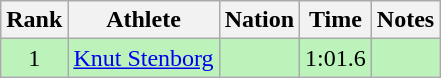<table class="wikitable sortable" style="text-align:center">
<tr>
<th>Rank</th>
<th>Athlete</th>
<th>Nation</th>
<th>Time</th>
<th>Notes</th>
</tr>
<tr bgcolor=bbf3bb>
<td>1</td>
<td align=left><a href='#'>Knut Stenborg</a></td>
<td align=left></td>
<td>1:01.6</td>
<td></td>
</tr>
</table>
